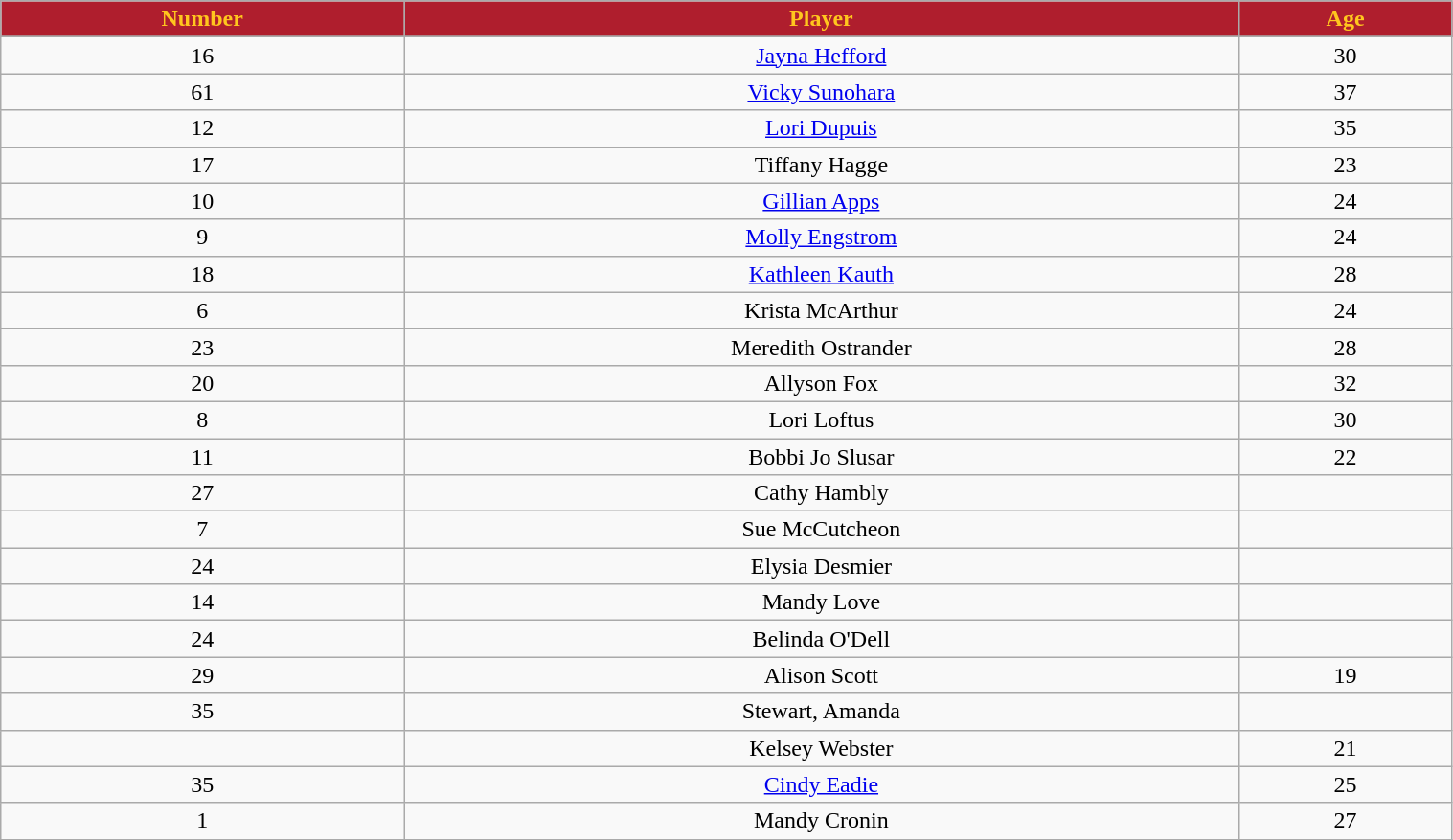<table class="wikitable" width="80%">
<tr align="center"  style=" background:#AF1E2D;color:#FFC61E;">
<td><strong>Number</strong></td>
<td><strong>Player</strong></td>
<td><strong>Age</strong></td>
</tr>
<tr align="center" bgcolor="">
</tr>
<tr align="center" bgcolor="">
<td>16</td>
<td><a href='#'>Jayna Hefford</a></td>
<td>30</td>
</tr>
<tr align="center" bgcolor="">
<td>61</td>
<td><a href='#'>Vicky Sunohara</a></td>
<td>37</td>
</tr>
<tr align="center" bgcolor="">
<td>12</td>
<td><a href='#'>Lori Dupuis</a></td>
<td>35</td>
</tr>
<tr align="center" bgcolor="">
<td>17</td>
<td>Tiffany Hagge</td>
<td>23</td>
</tr>
<tr align="center" bgcolor="">
<td>10</td>
<td><a href='#'>Gillian Apps</a></td>
<td>24</td>
</tr>
<tr align="center" bgcolor="">
<td>9</td>
<td><a href='#'>Molly Engstrom</a></td>
<td>24</td>
</tr>
<tr align="center" bgcolor="">
<td>18</td>
<td><a href='#'>Kathleen Kauth</a></td>
<td>28</td>
</tr>
<tr align="center" bgcolor="">
<td>6</td>
<td>Krista McArthur</td>
<td>24</td>
</tr>
<tr align="center" bgcolor="">
<td>23</td>
<td>Meredith Ostrander</td>
<td>28</td>
</tr>
<tr align="center" bgcolor="">
<td>20</td>
<td>Allyson Fox</td>
<td>32</td>
</tr>
<tr align="center" bgcolor="">
<td>8</td>
<td>Lori Loftus</td>
<td>30</td>
</tr>
<tr align="center" bgcolor="">
<td>11</td>
<td>Bobbi Jo Slusar</td>
<td>22</td>
</tr>
<tr align="center" bgcolor="">
<td>27</td>
<td>Cathy Hambly</td>
<td></td>
</tr>
<tr align="center" bgcolor="">
<td>7</td>
<td>Sue McCutcheon</td>
<td></td>
</tr>
<tr align="center" bgcolor="">
<td>24</td>
<td>Elysia Desmier</td>
<td></td>
</tr>
<tr align="center" bgcolor="">
<td>14</td>
<td>Mandy Love</td>
<td></td>
</tr>
<tr align="center" bgcolor="">
<td>24</td>
<td>Belinda O'Dell</td>
<td></td>
</tr>
<tr align="center" bgcolor="">
<td>29</td>
<td>Alison Scott</td>
<td>19</td>
</tr>
<tr align="center" bgcolor="">
<td>35</td>
<td>Stewart, Amanda</td>
<td></td>
</tr>
<tr align="center" bgcolor="">
<td></td>
<td>Kelsey Webster</td>
<td>21</td>
</tr>
<tr align="center" bgcolor="">
<td>35</td>
<td><a href='#'>Cindy Eadie</a></td>
<td>25</td>
</tr>
<tr align="center" bgcolor="">
<td>1</td>
<td>Mandy Cronin</td>
<td>27</td>
</tr>
<tr align="center" bgcolor="">
</tr>
</table>
